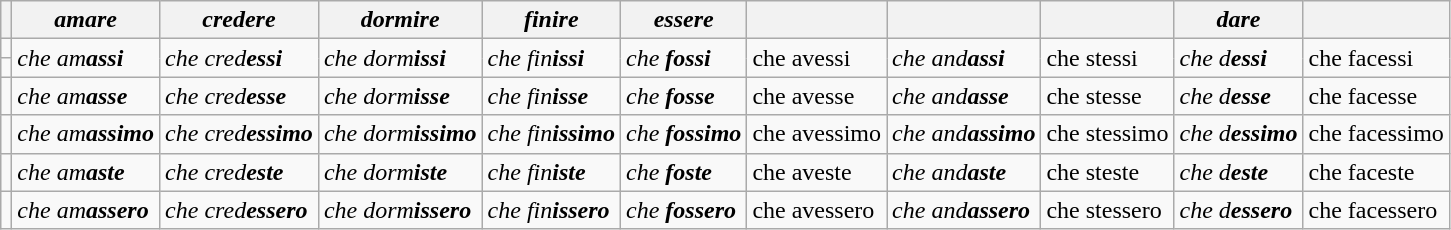<table class="wikitable">
<tr>
<th></th>
<th><em>am<span>are</span></em></th>
<th><em>cred<span>ere</span></em></th>
<th><em>dorm<span>ire</span></em></th>
<th><em>fin<span>ire</span></em></th>
<th><em>essere</em></th>
<th></th>
<th></th>
<th></th>
<th><em>dare</em></th>
<th></th>
</tr>
<tr>
<td></td>
<td rowspan=2><em>che am<span><strong>assi</strong></span></em><br></td>
<td rowspan=2><em>che cred<span><strong>essi</strong></span></em><br></td>
<td rowspan=2><em>che dorm<span><strong>issi</strong></span></em><br></td>
<td rowspan=2><em>che fin<span><strong>issi</strong></span></em><br></td>
<td rowspan=2><em>che <strong>fossi<strong><em><br></td>
<td rowspan=2></em>che av</strong>essi</em></strong><br></td>
<td rowspan=2><em>che and<strong>assi<strong><em><br></td>
<td rowspan=2></em>che st</strong>essi</em></strong><br></td>
<td rowspan=2><em>che d<strong>essi<strong><em><br></td>
<td rowspan=2></em>che </strong>facessi</em></strong><br></td>
</tr>
<tr>
<td></td>
</tr>
<tr>
<td></td>
<td><em>che am<span><strong>asse</strong></span></em><br></td>
<td><em>che cred<span><strong>esse</strong></span></em><br></td>
<td><em>che dorm<span><strong>isse</strong></span></em><br></td>
<td><em>che fin<span><strong>isse</strong></span></em><br></td>
<td><em>che <strong>fosse<strong><em><br></td>
<td></em>che av</strong>esse</em></strong><br></td>
<td><em>che and<strong>asse<strong><em><br></td>
<td></em>che st</strong>esse</em></strong><br></td>
<td><em>che d<strong>esse<strong><em><br></td>
<td></em>che </strong>facesse</em></strong><br></td>
</tr>
<tr>
<td></td>
<td><em>che am<span><strong>assimo</strong></span></em><br></td>
<td><em>che cred<span><strong>essimo</strong></span></em><br></td>
<td><em>che dorm<span><strong>issimo</strong></span></em><br></td>
<td><em>che fin<span><strong>issimo</strong></span></em><br></td>
<td><em>che <strong>fossimo<strong><em><br></td>
<td></em>che av</strong>essimo</em></strong><br></td>
<td><em>che and<strong>assimo<strong><em><br></td>
<td></em>che st</strong>essimo</em></strong><br></td>
<td><em>che d<strong>essimo<strong><em><br></td>
<td></em>che </strong>facessimo</em></strong><br></td>
</tr>
<tr>
<td></td>
<td><em>che am<span><strong>aste</strong></span></em><br></td>
<td><em>che cred<span><strong>este</strong></span></em><br></td>
<td><em>che dorm<span><strong>iste</strong></span></em><br></td>
<td><em>che fin<span><strong>iste</strong></span></em><br></td>
<td><em>che <strong>foste<strong><em><br></td>
<td></em>che av</strong>este</em></strong><br></td>
<td><em>che and<strong>aste<strong><em><br></td>
<td></em>che st</strong>este</em></strong><br></td>
<td><em>che d<strong>este<strong><em><br></td>
<td></em>che </strong>faceste</em></strong><br></td>
</tr>
<tr>
<td></td>
<td><em>che am<span><strong>assero</strong></span></em><br></td>
<td><em>che cred<span><strong>essero</strong></span></em><br></td>
<td><em>che dorm<span><strong>issero</strong></span></em><br></td>
<td rowspan=2><em>che fin<span><strong>issero</strong></span></em><br></td>
<td><em>che <strong>fossero<strong><em><br></td>
<td></em>che av</strong>essero</em></strong><br></td>
<td><em>che and<strong>assero<strong><em><br></td>
<td></em>che st</strong>essero</em></strong><br></td>
<td><em>che d<strong>essero<strong><em><br></td>
<td></em>che </strong>facessero</em></strong><br></td>
</tr>
</table>
